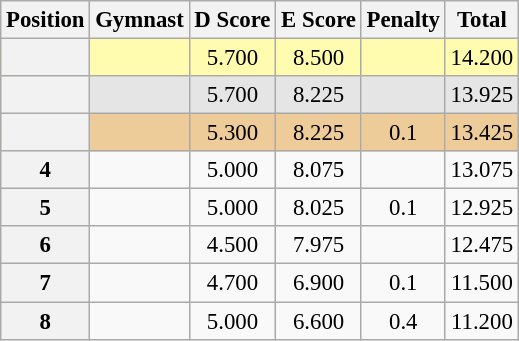<table class="wikitable sortable" style="text-align:center; font-size:95%">
<tr>
<th scope=col>Position</th>
<th scope=col>Gymnast</th>
<th scope=col>D Score</th>
<th scope=col>E Score</th>
<th scope=col>Penalty</th>
<th scope=col>Total</th>
</tr>
<tr bgcolor=fffcaf>
<th scope=row></th>
<td align=left></td>
<td>5.700</td>
<td>8.500</td>
<td></td>
<td>14.200</td>
</tr>
<tr bgcolor=e5e5e5>
<th scope=row></th>
<td align=left></td>
<td>5.700</td>
<td>8.225</td>
<td></td>
<td>13.925</td>
</tr>
<tr bgcolor=eecc99>
<th scope=row></th>
<td align=left></td>
<td>5.300</td>
<td>8.225</td>
<td>0.1</td>
<td>13.425</td>
</tr>
<tr>
<th scope=row>4</th>
<td align=left></td>
<td>5.000</td>
<td>8.075</td>
<td></td>
<td>13.075</td>
</tr>
<tr>
<th scope=row>5</th>
<td align=left></td>
<td>5.000</td>
<td>8.025</td>
<td>0.1</td>
<td>12.925</td>
</tr>
<tr>
<th scope=row>6</th>
<td align=left></td>
<td>4.500</td>
<td>7.975</td>
<td></td>
<td>12.475</td>
</tr>
<tr>
<th scope=row>7</th>
<td align=left></td>
<td>4.700</td>
<td>6.900</td>
<td>0.1</td>
<td>11.500</td>
</tr>
<tr>
<th scope=row>8</th>
<td align=left></td>
<td>5.000</td>
<td>6.600</td>
<td>0.4</td>
<td>11.200</td>
</tr>
</table>
